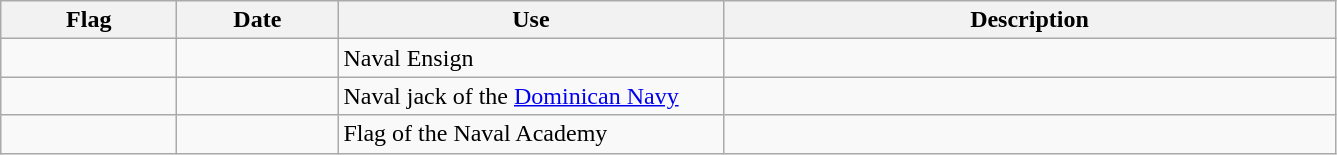<table class="wikitable" style="background:#f9f9f9">
<tr>
<th width="110">Flag</th>
<th width="100">Date</th>
<th width="250">Use</th>
<th width="400">Description</th>
</tr>
<tr>
<td></td>
<td></td>
<td>Naval Ensign</td>
<td></td>
</tr>
<tr>
<td></td>
<td></td>
<td>Naval jack of the <a href='#'>Dominican Navy</a></td>
<td></td>
</tr>
<tr>
<td></td>
<td></td>
<td>Flag of the Naval Academy</td>
<td></td>
</tr>
</table>
